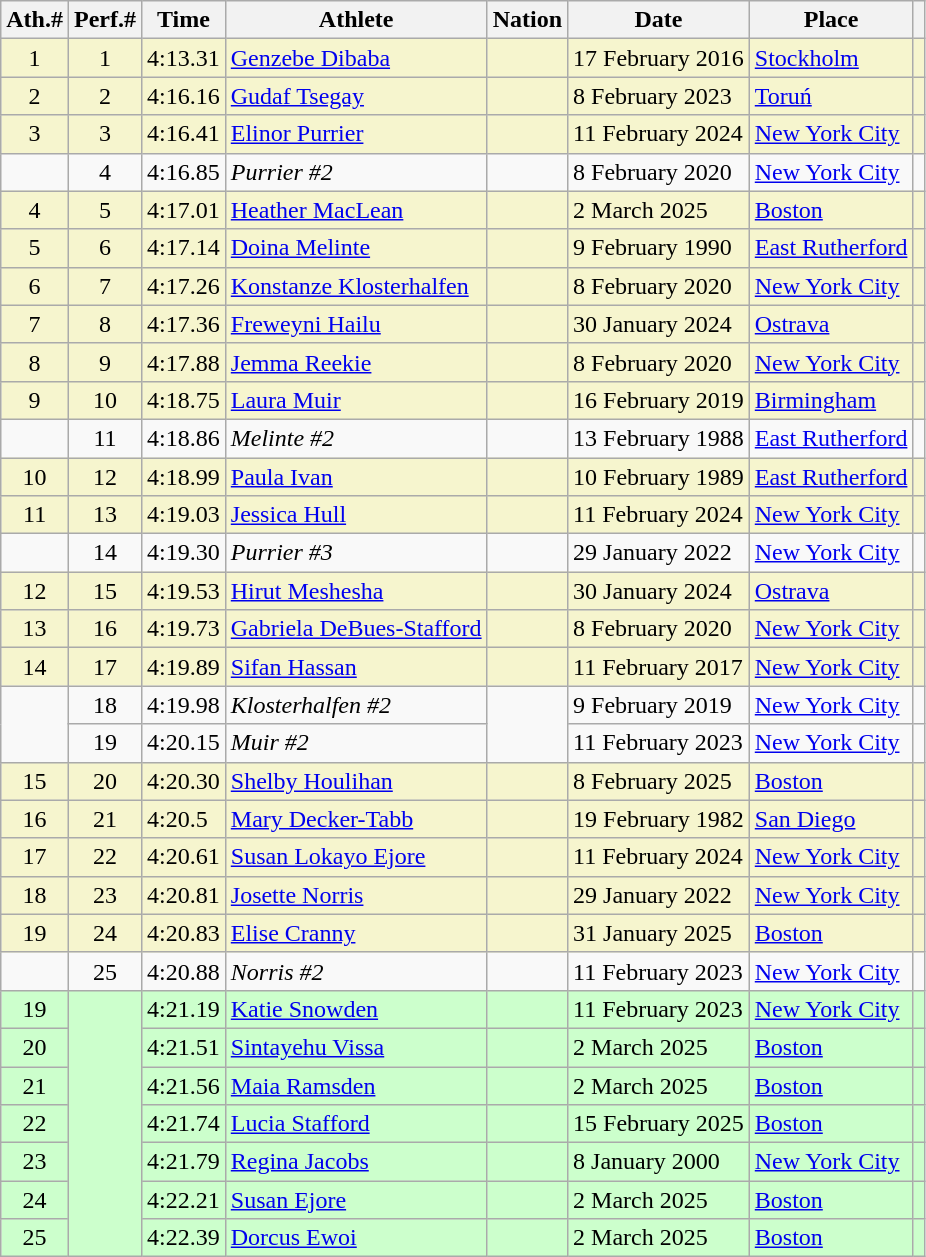<table class="wikitable sortable">
<tr>
<th>Ath.#</th>
<th>Perf.#</th>
<th>Time</th>
<th>Athlete</th>
<th>Nation</th>
<th>Date</th>
<th>Place</th>
<th class="unsortable"></th>
</tr>
<tr bgcolor="#f6F5CE">
<td align="center">1</td>
<td align="center">1</td>
<td>4:13.31</td>
<td><a href='#'>Genzebe Dibaba</a></td>
<td></td>
<td>17 February 2016</td>
<td><a href='#'>Stockholm</a></td>
<td></td>
</tr>
<tr bgcolor="#f6F5CE">
<td align="center">2</td>
<td align="center">2</td>
<td>4:16.16</td>
<td><a href='#'>Gudaf Tsegay</a></td>
<td></td>
<td>8 February 2023</td>
<td><a href='#'>Toruń</a></td>
<td></td>
</tr>
<tr bgcolor="#f6F5CE">
<td align="center">3</td>
<td align="center">3</td>
<td>4:16.41</td>
<td><a href='#'>Elinor Purrier</a></td>
<td></td>
<td>11 February 2024</td>
<td><a href='#'>New York City</a></td>
<td></td>
</tr>
<tr>
<td align="center"></td>
<td align="center">4</td>
<td>4:16.85</td>
<td><em>Purrier #2</em></td>
<td></td>
<td>8 February 2020</td>
<td><a href='#'>New York City</a></td>
<td></td>
</tr>
<tr bgcolor="#f6F5CE">
<td align="center">4</td>
<td align="center">5</td>
<td>4:17.01</td>
<td><a href='#'>Heather MacLean</a></td>
<td></td>
<td>2 March 2025</td>
<td><a href='#'>Boston</a></td>
<td></td>
</tr>
<tr bgcolor="#f6F5CE">
<td align="center">5</td>
<td align="center">6</td>
<td>4:17.14</td>
<td><a href='#'>Doina Melinte</a></td>
<td></td>
<td>9 February 1990</td>
<td><a href='#'>East Rutherford</a></td>
<td></td>
</tr>
<tr bgcolor="#f6F5CE">
<td align="center">6</td>
<td align="center">7</td>
<td>4:17.26</td>
<td><a href='#'>Konstanze Klosterhalfen</a></td>
<td></td>
<td>8 February 2020</td>
<td><a href='#'>New York City</a></td>
<td></td>
</tr>
<tr bgcolor="#f6F5CE">
<td align="center">7</td>
<td align="center">8</td>
<td>4:17.36</td>
<td><a href='#'>Freweyni Hailu</a></td>
<td></td>
<td>30 January 2024</td>
<td><a href='#'>Ostrava</a></td>
<td></td>
</tr>
<tr bgcolor="#f6F5CE">
<td align="center">8</td>
<td align="center">9</td>
<td>4:17.88</td>
<td><a href='#'>Jemma Reekie</a></td>
<td></td>
<td>8 February 2020</td>
<td><a href='#'>New York City</a></td>
<td></td>
</tr>
<tr bgcolor="#f6F5CE">
<td align="center">9</td>
<td align="center">10</td>
<td>4:18.75</td>
<td><a href='#'>Laura Muir</a></td>
<td></td>
<td>16 February 2019</td>
<td><a href='#'>Birmingham</a></td>
<td></td>
</tr>
<tr>
<td align="center"></td>
<td align="center">11</td>
<td>4:18.86</td>
<td><em>Melinte #2</em></td>
<td></td>
<td>13 February 1988</td>
<td><a href='#'>East Rutherford</a></td>
<td></td>
</tr>
<tr bgcolor="#f6F5CE">
<td align="center">10</td>
<td align="center">12</td>
<td>4:18.99</td>
<td><a href='#'>Paula Ivan</a></td>
<td></td>
<td>10 February 1989</td>
<td><a href='#'>East Rutherford</a></td>
<td></td>
</tr>
<tr bgcolor="#f6F5CE">
<td align="center">11</td>
<td align="center">13</td>
<td>4:19.03</td>
<td><a href='#'>Jessica Hull</a></td>
<td></td>
<td>11 February 2024</td>
<td><a href='#'>New York City</a></td>
<td></td>
</tr>
<tr>
<td align="center"></td>
<td align="center">14</td>
<td>4:19.30</td>
<td><em>Purrier #3</em></td>
<td></td>
<td>29 January 2022</td>
<td><a href='#'>New York City</a></td>
<td></td>
</tr>
<tr bgcolor="#f6F5CE">
<td align="center">12</td>
<td align="center">15</td>
<td>4:19.53</td>
<td><a href='#'>Hirut Meshesha</a></td>
<td></td>
<td>30 January 2024</td>
<td><a href='#'>Ostrava</a></td>
<td></td>
</tr>
<tr bgcolor="#f6F5CE">
<td align="center">13</td>
<td align="center">16</td>
<td>4:19.73</td>
<td><a href='#'>Gabriela DeBues-Stafford</a></td>
<td></td>
<td>8 February 2020</td>
<td><a href='#'>New York City</a></td>
<td></td>
</tr>
<tr bgcolor="#f6F5CE">
<td align="center">14</td>
<td align="center">17</td>
<td>4:19.89</td>
<td><a href='#'>Sifan Hassan</a></td>
<td></td>
<td>11 February 2017</td>
<td><a href='#'>New York City</a></td>
<td></td>
</tr>
<tr>
<td rowspan="2"></td>
<td align="center">18</td>
<td>4:19.98</td>
<td><em>Klosterhalfen #2</em></td>
<td rowspan="2"></td>
<td>9 February 2019</td>
<td><a href='#'>New York City</a></td>
<td></td>
</tr>
<tr>
<td align="center">19</td>
<td>4:20.15</td>
<td><em>Muir #2</em></td>
<td>11 February 2023</td>
<td><a href='#'>New York City</a></td>
<td></td>
</tr>
<tr bgcolor="#f6F5CE">
<td align="center">15</td>
<td align="center">20</td>
<td>4:20.30</td>
<td><a href='#'>Shelby Houlihan</a></td>
<td></td>
<td>8 February 2025</td>
<td><a href='#'>Boston</a></td>
<td></td>
</tr>
<tr bgcolor="#f6F5CE">
<td align="center">16</td>
<td align="center">21</td>
<td>4:20.5</td>
<td><a href='#'>Mary Decker-Tabb</a></td>
<td></td>
<td>19 February 1982</td>
<td><a href='#'>San Diego</a></td>
<td></td>
</tr>
<tr bgcolor="#f6F5CE">
<td align="center">17</td>
<td align="center">22</td>
<td>4:20.61</td>
<td><a href='#'>Susan Lokayo Ejore</a></td>
<td></td>
<td>11 February 2024</td>
<td><a href='#'>New York City</a></td>
<td></td>
</tr>
<tr bgcolor="#f6F5CE">
<td align="center">18</td>
<td align="center">23</td>
<td>4:20.81</td>
<td><a href='#'>Josette Norris</a></td>
<td></td>
<td>29 January 2022</td>
<td><a href='#'>New York City</a></td>
<td></td>
</tr>
<tr bgcolor="#f6F5CE">
<td align="center">19</td>
<td align="center">24</td>
<td>4:20.83</td>
<td><a href='#'>Elise Cranny</a></td>
<td></td>
<td>31 January 2025</td>
<td><a href='#'>Boston</a></td>
<td></td>
</tr>
<tr>
<td></td>
<td align="center">25</td>
<td>4:20.88</td>
<td><em>Norris #2</em></td>
<td></td>
<td>11 February 2023</td>
<td><a href='#'>New York City</a></td>
<td></td>
</tr>
<tr bgcolor="#CCFFCC">
<td align="center">19</td>
<td rowspan="7" align="center"></td>
<td>4:21.19</td>
<td><a href='#'>Katie Snowden</a></td>
<td></td>
<td>11 February 2023</td>
<td><a href='#'>New York City</a></td>
<td></td>
</tr>
<tr bgcolor="#CCFFCC">
<td align="center">20</td>
<td>4:21.51</td>
<td><a href='#'>Sintayehu Vissa</a></td>
<td></td>
<td>2 March 2025</td>
<td><a href='#'>Boston</a></td>
<td></td>
</tr>
<tr bgcolor="#CCFFCC">
<td align="center">21</td>
<td>4:21.56</td>
<td><a href='#'>Maia Ramsden</a></td>
<td></td>
<td>2 March 2025</td>
<td><a href='#'>Boston</a></td>
<td></td>
</tr>
<tr bgcolor="#CCFFCC">
<td align="center">22</td>
<td>4:21.74</td>
<td><a href='#'>Lucia Stafford</a></td>
<td></td>
<td>15 February 2025</td>
<td><a href='#'>Boston</a></td>
<td></td>
</tr>
<tr bgcolor="#CCFFCC">
<td align="center">23</td>
<td>4:21.79</td>
<td><a href='#'>Regina Jacobs</a></td>
<td></td>
<td>8 January 2000</td>
<td><a href='#'>New York City</a></td>
<td></td>
</tr>
<tr bgcolor="#CCFFCC">
<td align="center">24</td>
<td>4:22.21</td>
<td><a href='#'>Susan Ejore</a></td>
<td></td>
<td>2 March 2025</td>
<td><a href='#'>Boston</a></td>
<td></td>
</tr>
<tr bgcolor="#CCFFCC">
<td align="center">25</td>
<td>4:22.39</td>
<td><a href='#'>Dorcus Ewoi</a></td>
<td></td>
<td>2 March 2025</td>
<td><a href='#'>Boston</a></td>
<td></td>
</tr>
</table>
